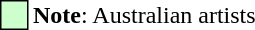<table>
<tr>
<td cellspacing="0" style="width: 15px; height: 15px; color: black; background: #ccffcc; border: 1px solid #000000;"></td>
<td><strong>Note</strong>: Australian artists</td>
</tr>
</table>
